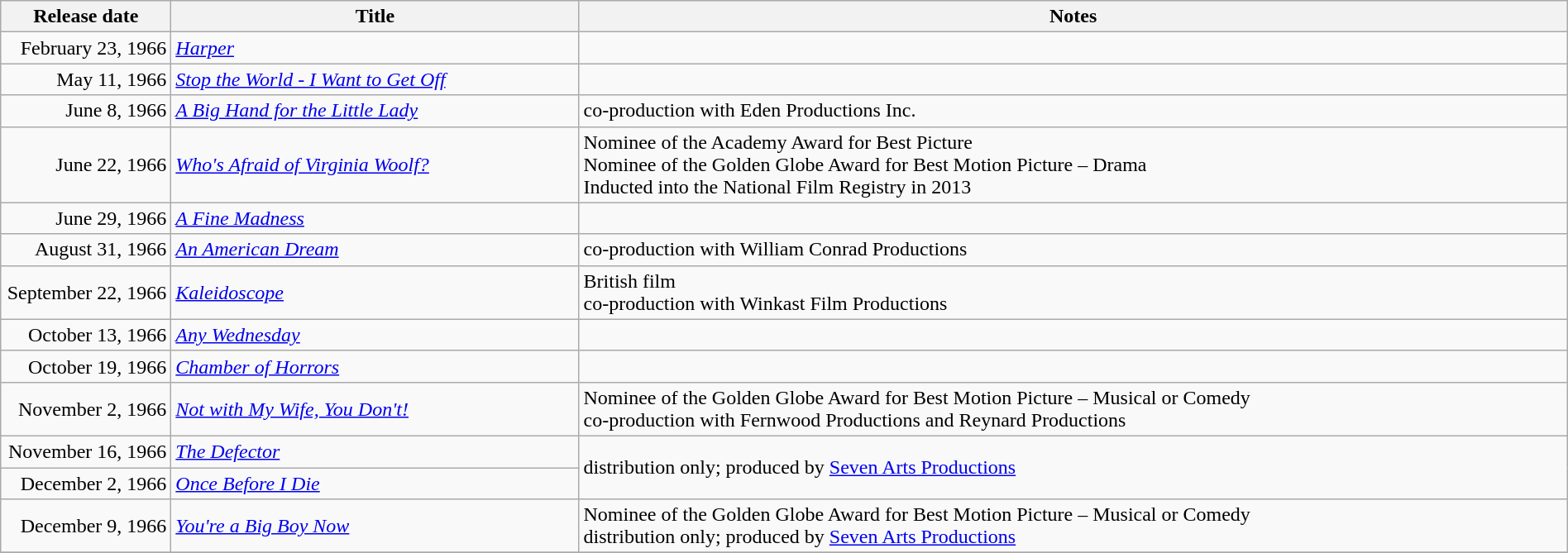<table class="wikitable sortable" style="width:100%;">
<tr>
<th scope="col" style="width:130px;">Release date</th>
<th>Title</th>
<th>Notes</th>
</tr>
<tr>
<td style="text-align:right;">February 23, 1966</td>
<td><em><a href='#'>Harper</a></em></td>
<td></td>
</tr>
<tr>
<td style="text-align:right;">May 11, 1966</td>
<td><em><a href='#'>Stop the World - I Want to Get Off</a></em></td>
<td></td>
</tr>
<tr>
<td style="text-align:right;">June 8, 1966</td>
<td><em><a href='#'>A Big Hand for the Little Lady</a></em></td>
<td>co-production with Eden Productions Inc.</td>
</tr>
<tr>
<td style="text-align:right;">June 22, 1966</td>
<td><em><a href='#'>Who's Afraid of Virginia Woolf?</a></em></td>
<td>Nominee of the Academy Award for Best Picture<br>Nominee of the Golden Globe Award for Best Motion Picture – Drama<br>Inducted into the National Film Registry in 2013</td>
</tr>
<tr>
<td style="text-align:right;">June 29, 1966</td>
<td><em><a href='#'>A Fine Madness</a></em></td>
<td></td>
</tr>
<tr>
<td style="text-align:right;">August 31, 1966</td>
<td><em><a href='#'>An American Dream</a></em></td>
<td>co-production with William Conrad Productions</td>
</tr>
<tr>
<td style="text-align:right;">September 22, 1966</td>
<td><em><a href='#'>Kaleidoscope</a></em></td>
<td>British film<br>co-production with Winkast Film Productions</td>
</tr>
<tr>
<td style="text-align:right;">October 13, 1966</td>
<td><em><a href='#'>Any Wednesday</a></em></td>
<td></td>
</tr>
<tr>
<td style="text-align:right;">October 19, 1966</td>
<td><em><a href='#'>Chamber of Horrors</a></em></td>
<td></td>
</tr>
<tr>
<td style="text-align:right;">November 2, 1966</td>
<td><em><a href='#'>Not with My Wife, You Don't!</a></em></td>
<td>Nominee of the Golden Globe Award for Best Motion Picture – Musical or Comedy<br>co-production with Fernwood Productions and Reynard Productions</td>
</tr>
<tr>
<td style="text-align:right;">November 16, 1966</td>
<td><em><a href='#'>The Defector</a></em></td>
<td rowspan="2">distribution only; produced by <a href='#'>Seven Arts Productions</a></td>
</tr>
<tr>
<td style="text-align:right;">December 2, 1966</td>
<td><em><a href='#'>Once Before I Die</a></em></td>
</tr>
<tr>
<td style="text-align:right;">December 9, 1966</td>
<td><em><a href='#'>You're a Big Boy Now</a></em></td>
<td>Nominee of the Golden Globe Award for Best Motion Picture – Musical or Comedy<br>distribution only; produced by <a href='#'>Seven Arts Productions</a></td>
</tr>
<tr>
</tr>
</table>
